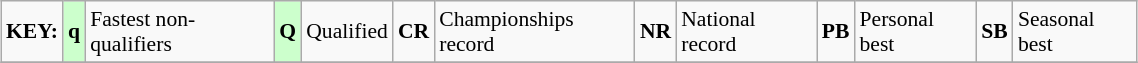<table class="wikitable" style="margin:0.5em auto; font-size:90%;position:relative;" width=60%>
<tr>
<td><strong>KEY:</strong></td>
<td bgcolor=ccffcc align=center><strong>q</strong></td>
<td>Fastest non-qualifiers</td>
<td bgcolor=ccffcc align=center><strong>Q</strong></td>
<td>Qualified</td>
<td align=center><strong>CR</strong></td>
<td>Championships record</td>
<td align=center><strong>NR</strong></td>
<td>National record</td>
<td align=center><strong>PB</strong></td>
<td>Personal best</td>
<td align=center><strong>SB</strong></td>
<td>Seasonal best</td>
</tr>
<tr>
</tr>
</table>
